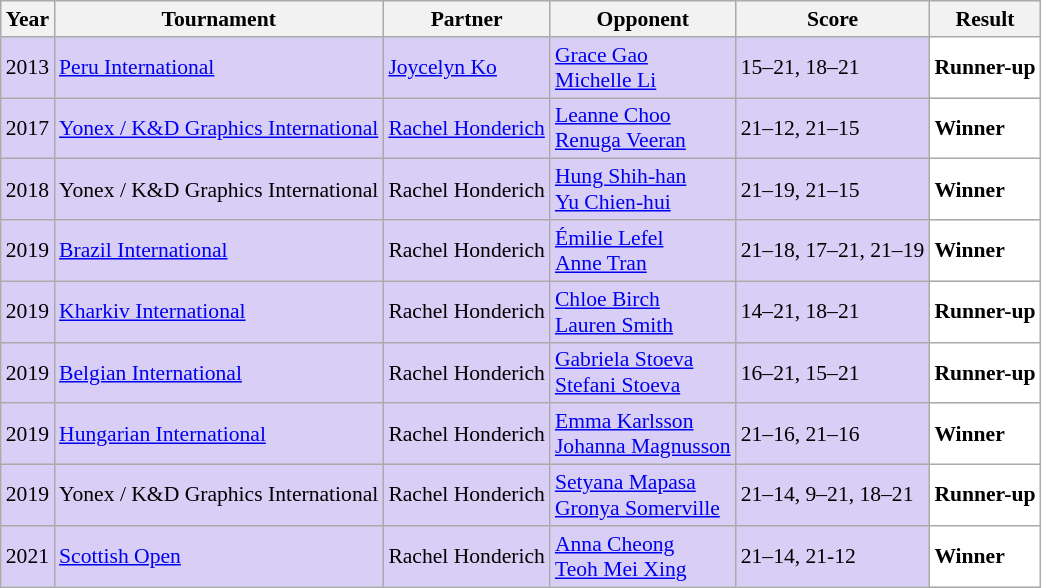<table class="sortable wikitable" style="font-size: 90%;">
<tr>
<th>Year</th>
<th>Tournament</th>
<th>Partner</th>
<th>Opponent</th>
<th>Score</th>
<th>Result</th>
</tr>
<tr style="background:#D8CEF6">
<td align="center">2013</td>
<td align="left"><a href='#'>Peru International</a></td>
<td align="left"> <a href='#'>Joycelyn Ko</a></td>
<td align="left"> <a href='#'>Grace Gao</a><br> <a href='#'>Michelle Li</a></td>
<td align="left">15–21, 18–21</td>
<td style="text-align:left; background:white"> <strong>Runner-up</strong></td>
</tr>
<tr style="background:#D8CEF6">
<td align="center">2017</td>
<td align="left"><a href='#'>Yonex / K&D Graphics International</a></td>
<td align="left"> <a href='#'>Rachel Honderich</a></td>
<td align="left"> <a href='#'>Leanne Choo</a><br> <a href='#'>Renuga Veeran</a></td>
<td align="left">21–12, 21–15</td>
<td style="text-align:left; background:white"> <strong>Winner</strong></td>
</tr>
<tr style="background:#D8CEF6">
<td align="center">2018</td>
<td align="left">Yonex / K&D Graphics International</td>
<td align="left"> Rachel Honderich</td>
<td align="left"> <a href='#'>Hung Shih-han</a><br> <a href='#'>Yu Chien-hui</a></td>
<td align="left">21–19, 21–15</td>
<td style="text-align:left; background:white"> <strong>Winner</strong></td>
</tr>
<tr style="background:#D8CEF6">
<td align="center">2019</td>
<td align="left"><a href='#'>Brazil International</a></td>
<td align="left"> Rachel Honderich</td>
<td align="left"> <a href='#'>Émilie Lefel</a><br> <a href='#'>Anne Tran</a></td>
<td align="left">21–18, 17–21, 21–19</td>
<td style="text-align:left; background:white"> <strong>Winner</strong></td>
</tr>
<tr style="background:#D8CEF6">
<td align="center">2019</td>
<td align="left"><a href='#'>Kharkiv International</a></td>
<td align="left"> Rachel Honderich</td>
<td align="left"> <a href='#'>Chloe Birch</a><br> <a href='#'>Lauren Smith</a></td>
<td align="left">14–21, 18–21</td>
<td style="text-align:left; background:white"> <strong>Runner-up</strong></td>
</tr>
<tr style="background:#D8CEF6">
<td align="center">2019</td>
<td align="left"><a href='#'>Belgian International</a></td>
<td align="left"> Rachel Honderich</td>
<td align="left"> <a href='#'>Gabriela Stoeva</a><br> <a href='#'>Stefani Stoeva</a></td>
<td align="left">16–21, 15–21</td>
<td style="text-align:left; background:white"> <strong>Runner-up</strong></td>
</tr>
<tr style="background:#D8CEF6">
<td align="center">2019</td>
<td align="left"><a href='#'>Hungarian International</a></td>
<td align="left"> Rachel Honderich</td>
<td align="left"> <a href='#'>Emma Karlsson</a><br> <a href='#'>Johanna Magnusson</a></td>
<td align="left">21–16, 21–16</td>
<td style="text-align:left; background:white"> <strong>Winner</strong></td>
</tr>
<tr style="background:#D8CEF6">
<td align="center">2019</td>
<td align="left">Yonex / K&D Graphics International</td>
<td align="left"> Rachel Honderich</td>
<td align="left"> <a href='#'>Setyana Mapasa</a><br> <a href='#'>Gronya Somerville</a></td>
<td align="left">21–14, 9–21, 18–21</td>
<td style="text-align:left; background:white"> <strong>Runner-up</strong></td>
</tr>
<tr style="background:#D8CEF6">
<td align="center">2021</td>
<td align="left"><a href='#'>Scottish Open</a></td>
<td align="left"> Rachel Honderich</td>
<td align="left"> <a href='#'>Anna Cheong</a><br> <a href='#'>Teoh Mei Xing</a></td>
<td align="left">21–14, 21-12</td>
<td style="text-align:left; background:white"> <strong>Winner</strong></td>
</tr>
</table>
